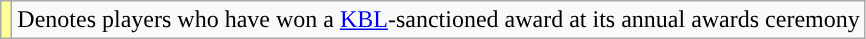<table class="wikitable">
<tr>
<td style="background-color:#FFFF99"></td>
<td>Denotes players who have won a <a href='#'>KBL</a>-sanctioned award at its annual awards ceremony</td>
</tr>
</table>
